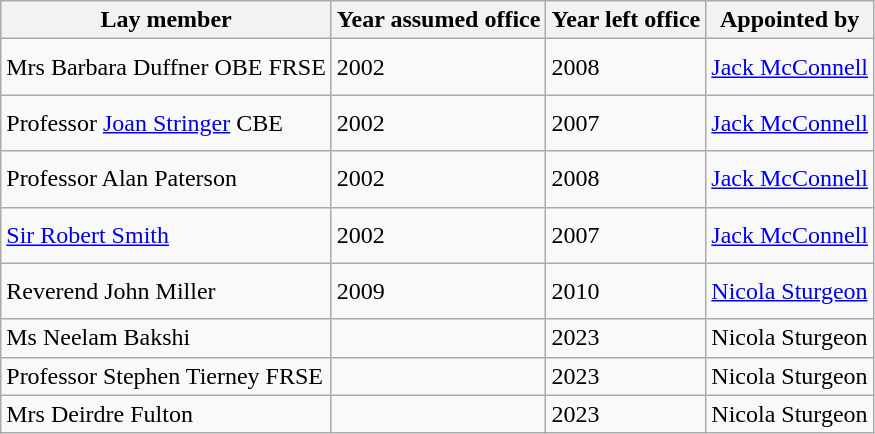<table class="wikitable sortable" |+ Lay members>
<tr>
<th>Lay member</th>
<th>Year assumed office</th>
<th>Year left office</th>
<th>Appointed by</th>
</tr>
<tr>
<td style="height:30px;" data-sort-value="Duffner, Barbara">Mrs Barbara Duffner OBE FRSE</td>
<td>2002</td>
<td>2008</td>
<td><a href='#'>Jack McConnell</a></td>
</tr>
<tr>
<td style="height:30px;" data-sort-value="Stringer, Joan">Professor <a href='#'>Joan Stringer</a> CBE</td>
<td>2002</td>
<td>2007</td>
<td><a href='#'>Jack McConnell</a></td>
</tr>
<tr>
<td style="height:30px;" data-sort-value="Paterson, Alan">Professor Alan Paterson</td>
<td>2002</td>
<td>2008</td>
<td><a href='#'>Jack McConnell</a></td>
</tr>
<tr>
<td style="height:30px;" data-sort-value="Smith, Robert"><a href='#'>Sir Robert Smith</a></td>
<td>2002</td>
<td>2007</td>
<td><a href='#'>Jack McConnell</a></td>
</tr>
<tr>
<td style="height:30px;" data-sort-value="Smith, Robert">Reverend John Miller</td>
<td>2009</td>
<td>2010</td>
<td><a href='#'>Nicola Sturgeon</a></td>
</tr>
<tr>
<td>Ms Neelam Bakshi</td>
<td></td>
<td>2023</td>
<td>Nicola Sturgeon</td>
</tr>
<tr>
<td>Professor Stephen Tierney FRSE</td>
<td></td>
<td>2023</td>
<td>Nicola Sturgeon</td>
</tr>
<tr>
<td>Mrs Deirdre Fulton</td>
<td></td>
<td>2023</td>
<td>Nicola Sturgeon</td>
</tr>
</table>
